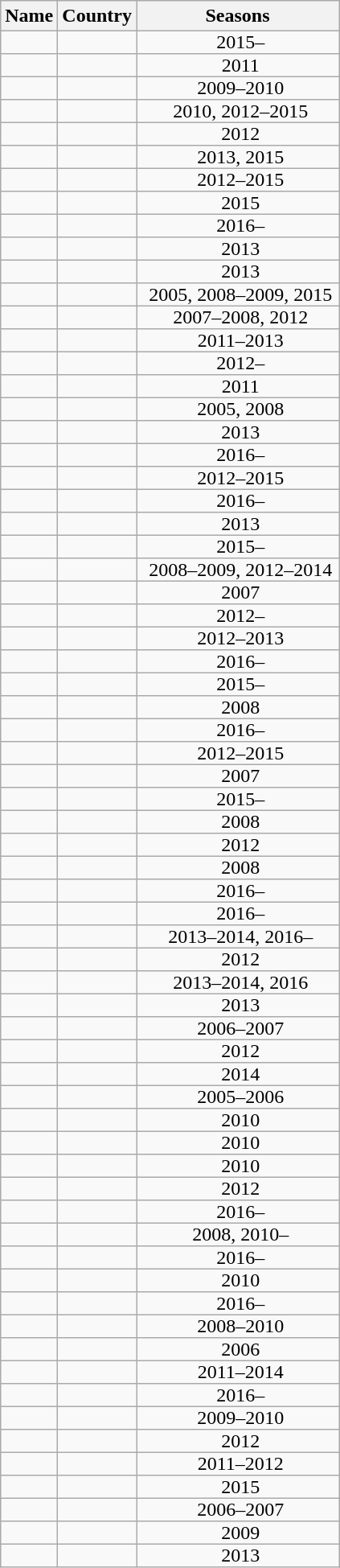<table class="wikitable sortable" style="text-align:center; style="font-size: 85%; line-height: 23px">
<tr>
<th scope=col>Name</th>
<th scope=col>Country</th>
<th scope=col>Seasons</th>
</tr>
<tr>
<td align="left" style="padding: 0px 5px 0px 10px"><strong></strong></td>
<td align="left"></td>
<td style="padding: 0px 5px 0px 10px">2015–</td>
</tr>
<tr>
<td align="left" style="padding: 0px 5px 0px 10px"></td>
<td align="left"></td>
<td style="padding: 0px 5px 0px 10px">2011</td>
</tr>
<tr>
<td align="left" style="padding: 0px 5px 0px 10px"></td>
<td align="left"></td>
<td style="padding: 0px 5px 0px 10px">2009–2010</td>
</tr>
<tr>
<td align="left" style="padding: 0px 5px 0px 10px"></td>
<td align="left"></td>
<td style="padding: 0px 5px 0px 10px">2010, 2012–2015</td>
</tr>
<tr>
<td align="left" style="padding: 0px 5px 0px 10px"></td>
<td align="left"></td>
<td style="padding: 0px 5px 0px 10px">2012</td>
</tr>
<tr>
<td align="left" style="padding: 0px 5px 0px 10px"></td>
<td align="left"></td>
<td style="padding: 0px 5px 0px 10px">2013, 2015</td>
</tr>
<tr>
<td align="left" style="padding: 0px 5px 0px 10px"></td>
<td align="left"></td>
<td style="padding: 0px 5px 0px 10px">2012–2015</td>
</tr>
<tr>
<td align="left" style="padding: 0px 5px 0px 10px"></td>
<td align="left"></td>
<td style="padding: 0px 5px 0px 10px">2015</td>
</tr>
<tr>
<td align="left" style="padding: 0px 5px 0px 10px"><strong></strong></td>
<td align="left"></td>
<td style="padding: 0px 5px 0px 10px">2016–</td>
</tr>
<tr>
<td align="left" style="padding: 0px 5px 0px 10px"></td>
<td align="left"></td>
<td style="padding: 0px 5px 0px 10px">2013</td>
</tr>
<tr>
<td align="left" style="padding: 0px 5px 0px 10px"></td>
<td align="left"></td>
<td style="padding: 0px 5px 0px 10px">2013</td>
</tr>
<tr>
<td align="left" style="padding: 0px 5px 0px 10px"></td>
<td align="left"></td>
<td style="padding: 0px 5px 0px 10px">2005, 2008–2009, 2015</td>
</tr>
<tr>
<td align="left" style="padding: 0px 5px 0px 10px"></td>
<td align="left"></td>
<td style="padding: 0px 5px 0px 10px">2007–2008, 2012</td>
</tr>
<tr>
<td align="left" style="padding: 0px 5px 0px 10px"></td>
<td align="left"></td>
<td style="padding: 0px 5px 0px 10px">2011–2013</td>
</tr>
<tr>
<td align="left" style="padding: 0px 5px 0px 10px"><strong></strong></td>
<td align="left"></td>
<td style="padding: 0px 5px 0px 10px">2012–</td>
</tr>
<tr>
<td align="left" style="padding: 0px 5px 0px 10px"></td>
<td align="left"></td>
<td style="padding: 0px 5px 0px 10px">2011</td>
</tr>
<tr>
<td align="left" style="padding: 0px 5px 0px 10px"></td>
<td align="left"></td>
<td style="padding: 0px 5px 0px 10px">2005, 2008</td>
</tr>
<tr>
<td align="left" style="padding: 0px 5px 0px 10px"></td>
<td align="left"></td>
<td style="padding: 0px 5px 0px 10px">2013</td>
</tr>
<tr>
<td align="left" style="padding: 0px 5px 0px 10px"><strong></strong></td>
<td align="left"></td>
<td style="padding: 0px 5px 0px 10px">2016–</td>
</tr>
<tr>
<td align="left" style="padding: 0px 5px 0px 10px"></td>
<td align="left"></td>
<td style="padding: 0px 5px 0px 10px">2012–2015</td>
</tr>
<tr>
<td align="left" style="padding: 0px 5px 0px 10px"><strong></strong></td>
<td align="left"></td>
<td style="padding: 0px 5px 0px 10px">2016–</td>
</tr>
<tr>
<td align="left" style="padding: 0px 5px 0px 10px"></td>
<td align="left"></td>
<td style="padding: 0px 5px 0px 10px">2013</td>
</tr>
<tr>
<td align="left" style="padding: 0px 5px 0px 10px"><strong></strong></td>
<td align="left"></td>
<td style="padding: 0px 5px 0px 10px">2015–</td>
</tr>
<tr>
<td align="left" style="padding: 0px 5px 0px 10px"></td>
<td align="left"></td>
<td style="padding: 0px 5px 0px 10px">2008–2009, 2012–2014</td>
</tr>
<tr>
<td align="left" style="padding: 0px 5px 0px 10px"></td>
<td align="left"></td>
<td style="padding: 0px 5px 0px 10px">2007</td>
</tr>
<tr>
<td align="left" style="padding: 0px 5px 0px 10px"><strong></strong></td>
<td align="left"></td>
<td style="padding: 0px 5px 0px 10px">2012–</td>
</tr>
<tr>
<td align="left" style="padding: 0px 5px 0px 10px"></td>
<td align="left"></td>
<td style="padding: 0px 5px 0px 10px">2012–2013</td>
</tr>
<tr>
<td align="left" style="padding: 0px 5px 0px 10px"><strong></strong></td>
<td align="left"></td>
<td style="padding: 0px 5px 0px 10px">2016–</td>
</tr>
<tr>
<td align="left" style="padding: 0px 5px 0px 10px"><strong></strong></td>
<td align="left"></td>
<td style="padding: 0px 5px 0px 10px">2015–</td>
</tr>
<tr>
<td align="left" style="padding: 0px 5px 0px 10px"></td>
<td align="left"></td>
<td style="padding: 0px 5px 0px 10px">2008</td>
</tr>
<tr>
<td align="left" style="padding: 0px 5px 0px 10px"><strong></strong></td>
<td align="left"></td>
<td style="padding: 0px 5px 0px 10px">2016–</td>
</tr>
<tr>
<td align="left" style="padding: 0px 5px 0px 10px"></td>
<td align="left"></td>
<td style="padding: 0px 5px 0px 10px">2012–2015</td>
</tr>
<tr>
<td align="left" style="padding: 0px 5px 0px 10px"></td>
<td align="left"></td>
<td style="padding: 0px 5px 0px 10px">2007</td>
</tr>
<tr>
<td align="left" style="padding: 0px 5px 0px 10px"><strong></strong></td>
<td align="left"></td>
<td style="padding: 0px 5px 0px 10px">2015–</td>
</tr>
<tr>
<td align="left" style="padding: 0px 5px 0px 10px"></td>
<td align="left"></td>
<td style="padding: 0px 5px 0px 10px">2008</td>
</tr>
<tr>
<td align="left" style="padding: 0px 5px 0px 10px"></td>
<td align="left"></td>
<td style="padding: 0px 5px 0px 10px">2012</td>
</tr>
<tr>
<td align="left" style="padding: 0px 5px 0px 10px"></td>
<td align="left"></td>
<td style="padding: 0px 5px 0px 10px">2008</td>
</tr>
<tr>
<td align="left" style="padding: 0px 5px 0px 10px"><strong></strong></td>
<td align="left"></td>
<td style="padding: 0px 5px 0px 10px">2016–</td>
</tr>
<tr>
<td align="left" style="padding: 0px 5px 0px 10px"><strong></strong></td>
<td align="left"></td>
<td style="padding: 0px 5px 0px 10px">2016–</td>
</tr>
<tr>
<td align="left" style="padding: 0px 5px 0px 10px"><strong></strong></td>
<td align="left"></td>
<td style="padding: 0px 5px 0px 10px">2013–2014, 2016–</td>
</tr>
<tr>
<td align="left" style="padding: 0px 5px 0px 10px"></td>
<td align="left"></td>
<td style="padding: 0px 5px 0px 10px">2012</td>
</tr>
<tr>
<td align="left" style="padding: 0px 5px 0px 10px"><strong></strong></td>
<td align="left"></td>
<td style="padding: 0px 5px 0px 10px">2013–2014, 2016</td>
</tr>
<tr>
<td align="left" style="padding: 0px 5px 0px 10px"></td>
<td align="left"></td>
<td style="padding: 0px 5px 0px 10px">2013</td>
</tr>
<tr>
<td align="left" style="padding: 0px 5px 0px 10px"></td>
<td align="left"></td>
<td style="padding: 0px 5px 0px 10px">2006–2007</td>
</tr>
<tr>
<td align="left" style="padding: 0px 5px 0px 10px"></td>
<td align="left"></td>
<td style="padding: 0px 5px 0px 10px">2012</td>
</tr>
<tr>
<td align="left" style="padding: 0px 5px 0px 10px"></td>
<td align="left"></td>
<td style="padding: 0px 5px 0px 10px">2014</td>
</tr>
<tr>
<td align="left" style="padding: 0px 5px 0px 10px"></td>
<td align="left"></td>
<td style="padding: 0px 5px 0px 10px">2005–2006</td>
</tr>
<tr>
<td align="left" style="padding: 0px 5px 0px 10px"></td>
<td align="left"></td>
<td style="padding: 0px 5px 0px 10px">2010</td>
</tr>
<tr>
<td align="left" style="padding: 0px 5px 0px 10px"></td>
<td align="left"></td>
<td style="padding: 0px 5px 0px 10px">2010</td>
</tr>
<tr>
<td align="left" style="padding: 0px 5px 0px 10px"></td>
<td align="left"></td>
<td style="padding: 0px 5px 0px 10px">2010</td>
</tr>
<tr>
<td align="left" style="padding: 0px 5px 0px 10px"></td>
<td align="left"></td>
<td style="padding: 0px 5px 0px 10px">2012</td>
</tr>
<tr>
<td align="left" style="padding: 0px 5px 0px 10px"><strong></strong></td>
<td align="left"></td>
<td style="padding: 0px 5px 0px 10px">2016–</td>
</tr>
<tr>
<td align="left" style="padding: 0px 5px 0px 10px"><strong></strong></td>
<td align="left"></td>
<td style="padding: 0px 5px 0px 10px">2008, 2010–</td>
</tr>
<tr>
<td align="left" style="padding: 0px 5px 0px 10px"><strong></strong></td>
<td align="left"></td>
<td style="padding: 0px 5px 0px 10px">2016–</td>
</tr>
<tr>
<td align="left" style="padding: 0px 5px 0px 10px"></td>
<td align="left"></td>
<td style="padding: 0px 5px 0px 10px">2010</td>
</tr>
<tr>
<td align="left" style="padding: 0px 5px 0px 10px"><strong></strong></td>
<td align="left"></td>
<td style="padding: 0px 5px 0px 10px">2016–</td>
</tr>
<tr>
<td align="left" style="padding: 0px 5px 0px 10px"></td>
<td align="left"></td>
<td style="padding: 0px 5px 0px 10px">2008–2010</td>
</tr>
<tr>
<td align="left" style="padding: 0px 5px 0px 10px"></td>
<td align="left"></td>
<td style="padding: 0px 5px 0px 10px">2006</td>
</tr>
<tr>
<td align="left" style="padding: 0px 5px 0px 10px"></td>
<td align="left"></td>
<td style="padding: 0px 5px 0px 10px">2011–2014</td>
</tr>
<tr>
<td align="left" style="padding: 0px 5px 0px 10px"><strong></strong></td>
<td align="left"></td>
<td style="padding: 0px 5px 0px 10px">2016–</td>
</tr>
<tr>
<td align="left" style="padding: 0px 5px 0px 10px"></td>
<td align="left"></td>
<td style="padding: 0px 5px 0px 10px">2009–2010</td>
</tr>
<tr>
<td align="left" style="padding: 0px 5px 0px 10px"></td>
<td align="left"></td>
<td style="padding: 0px 5px 0px 10px">2012</td>
</tr>
<tr>
<td align="left" style="padding: 0px 5px 0px 10px"></td>
<td align="left"></td>
<td style="padding: 0px 5px 0px 10px">2011–2012</td>
</tr>
<tr>
<td align="left" style="padding: 0px 5px 0px 10px"></td>
<td align="left"></td>
<td style="padding: 0px 5px 0px 10px">2015</td>
</tr>
<tr>
<td align="left" style="padding: 0px 5px 0px 10px"></td>
<td align="left"></td>
<td style="padding: 0px 5px 0px 10px">2006–2007</td>
</tr>
<tr>
<td align="left" style="padding: 0px 5px 0px 10px"></td>
<td align="left"></td>
<td style="padding: 0px 5px 0px 10px">2009</td>
</tr>
<tr>
<td align="left" style="padding: 0px 5px 0px 10px"></td>
<td align="left"></td>
<td style="padding: 0px 5px 0px 10px">2013</td>
</tr>
</table>
